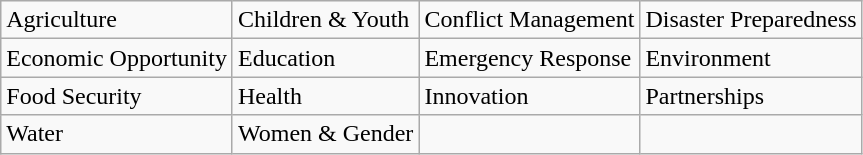<table class="wikitable">
<tr>
<td>Agriculture</td>
<td>Children & Youth</td>
<td>Conflict Management</td>
<td>Disaster Preparedness</td>
</tr>
<tr>
<td>Economic Opportunity</td>
<td>Education</td>
<td>Emergency Response</td>
<td>Environment</td>
</tr>
<tr>
<td>Food Security</td>
<td>Health</td>
<td>Innovation</td>
<td>Partnerships</td>
</tr>
<tr>
<td>Water</td>
<td>Women & Gender</td>
<td></td>
<td></td>
</tr>
</table>
